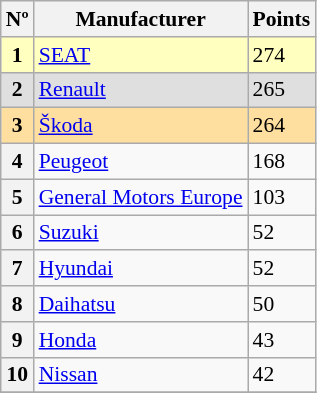<table class="wikitable" border="1" style="text-align:left; font-size:90%;">
<tr>
<th>Nº</th>
<th>Manufacturer</th>
<th>Points</th>
</tr>
<tr>
<th style="background:#FFFFBF;">1</th>
<td style="background:#FFFFBF;"> <a href='#'>SEAT</a></td>
<td style="background:#FFFFBF;">274</td>
</tr>
<tr>
<th style="background:#DFDFDF;">2</th>
<td style="background:#DFDFDF;"> <a href='#'>Renault</a></td>
<td style="background:#DFDFDF;">265</td>
</tr>
<tr>
<th style="background:#FFDF9F;">3</th>
<td style="background:#FFDF9F;"> <a href='#'>Škoda</a></td>
<td style="background:#FFDF9F;">264</td>
</tr>
<tr>
<th>4</th>
<td> <a href='#'>Peugeot</a></td>
<td>168</td>
</tr>
<tr>
<th>5</th>
<td> <a href='#'>General Motors Europe</a></td>
<td>103</td>
</tr>
<tr>
<th>6</th>
<td> <a href='#'>Suzuki</a></td>
<td>52</td>
</tr>
<tr>
<th>7</th>
<td> <a href='#'>Hyundai</a></td>
<td>52</td>
</tr>
<tr>
<th>8</th>
<td> <a href='#'>Daihatsu</a></td>
<td>50</td>
</tr>
<tr>
<th>9</th>
<td> <a href='#'>Honda</a></td>
<td>43</td>
</tr>
<tr>
<th>10</th>
<td> <a href='#'>Nissan</a></td>
<td>42</td>
</tr>
<tr>
</tr>
</table>
